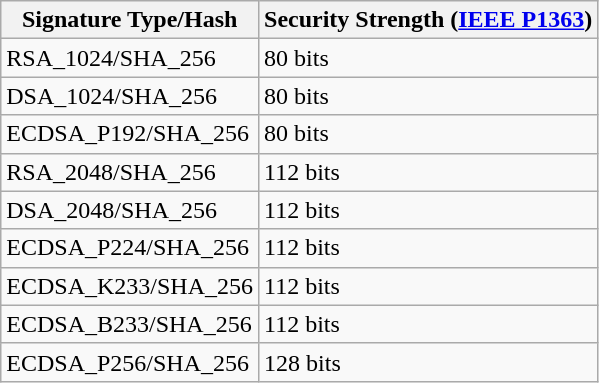<table class="wikitable">
<tr>
<th>Signature Type/Hash</th>
<th>Security Strength (<a href='#'>IEEE P1363</a>)</th>
</tr>
<tr>
<td>RSA_1024/SHA_256</td>
<td>80 bits</td>
</tr>
<tr>
<td>DSA_1024/SHA_256</td>
<td>80 bits</td>
</tr>
<tr>
<td>ECDSA_P192/SHA_256</td>
<td>80 bits</td>
</tr>
<tr>
<td>RSA_2048/SHA_256</td>
<td>112 bits</td>
</tr>
<tr>
<td>DSA_2048/SHA_256</td>
<td>112 bits</td>
</tr>
<tr>
<td>ECDSA_P224/SHA_256</td>
<td>112 bits</td>
</tr>
<tr>
<td>ECDSA_K233/SHA_256</td>
<td>112 bits</td>
</tr>
<tr>
<td>ECDSA_B233/SHA_256</td>
<td>112 bits</td>
</tr>
<tr>
<td>ECDSA_P256/SHA_256</td>
<td>128 bits</td>
</tr>
</table>
